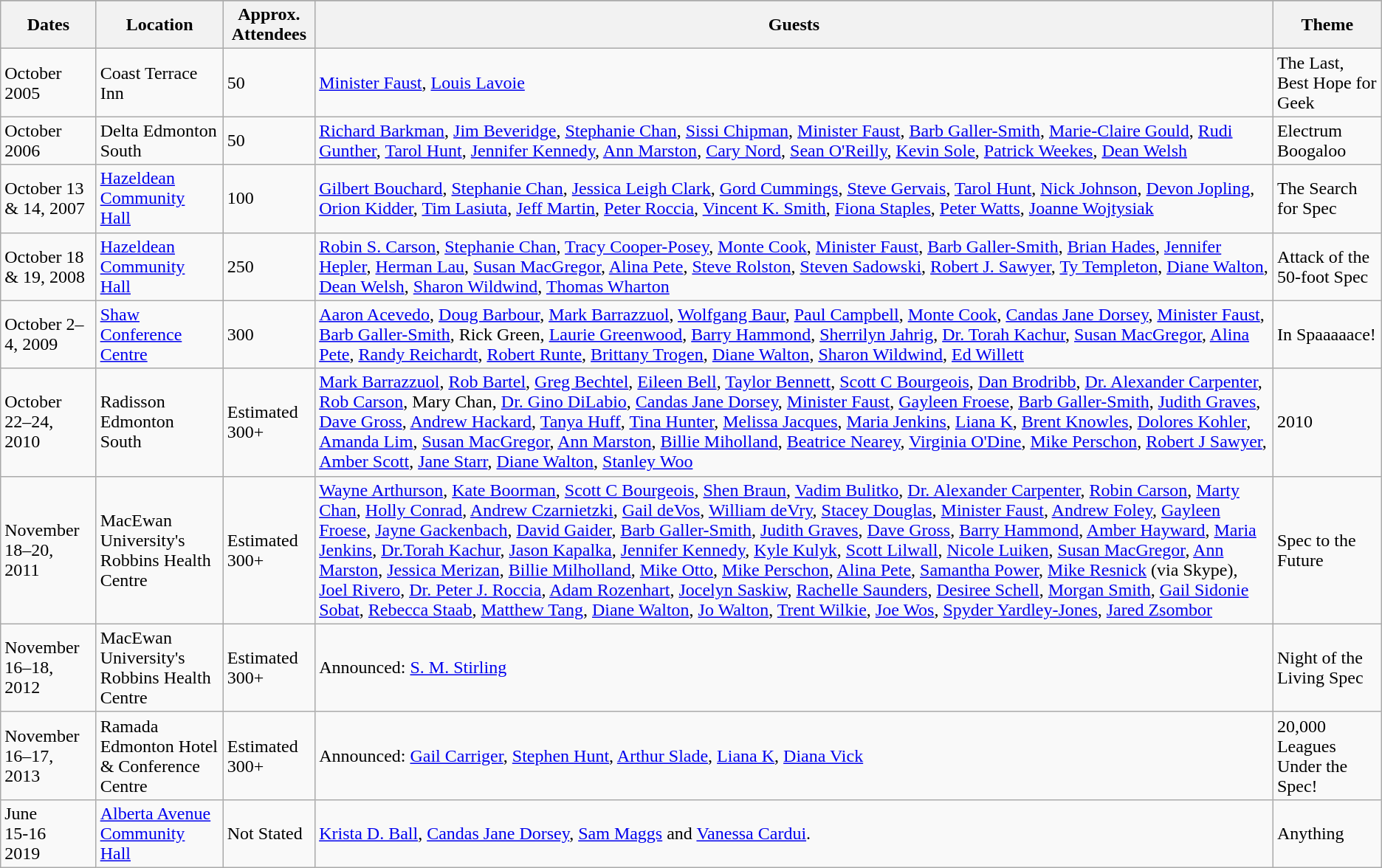<table class="wikitable">
<tr bgcolor="#CCCCCC">
</tr>
<tr>
<th>Dates</th>
<th>Location</th>
<th>Approx. Attendees</th>
<th>Guests</th>
<th>Theme</th>
</tr>
<tr>
<td>October 2005</td>
<td>Coast Terrace Inn</td>
<td>50</td>
<td><a href='#'>Minister Faust</a>, <a href='#'>Louis Lavoie</a></td>
<td>The Last, Best Hope for Geek</td>
</tr>
<tr>
<td>October 2006</td>
<td>Delta Edmonton South</td>
<td>50</td>
<td><a href='#'>Richard Barkman</a>, <a href='#'>Jim Beveridge</a>, <a href='#'>Stephanie Chan</a>, <a href='#'>Sissi Chipman</a>, <a href='#'>Minister Faust</a>, <a href='#'>Barb Galler-Smith</a>, <a href='#'>Marie-Claire Gould</a>, <a href='#'>Rudi Gunther</a>, <a href='#'>Tarol Hunt</a>, <a href='#'>Jennifer Kennedy</a>, <a href='#'>Ann Marston</a>, <a href='#'>Cary Nord</a>, <a href='#'>Sean O'Reilly</a>, <a href='#'>Kevin Sole</a>, <a href='#'>Patrick Weekes</a>, <a href='#'>Dean Welsh</a></td>
<td>Electrum Boogaloo</td>
</tr>
<tr>
<td>October 13 & 14, 2007</td>
<td><a href='#'>Hazeldean Community Hall</a></td>
<td>100</td>
<td><a href='#'>Gilbert Bouchard</a>, <a href='#'>Stephanie Chan</a>, <a href='#'>Jessica Leigh Clark</a>, <a href='#'>Gord Cummings</a>, <a href='#'>Steve Gervais</a>, <a href='#'>Tarol Hunt</a>, <a href='#'>Nick Johnson</a>, <a href='#'>Devon Jopling</a>, <a href='#'>Orion Kidder</a>, <a href='#'>Tim Lasiuta</a>, <a href='#'>Jeff Martin</a>, <a href='#'>Peter Roccia</a>, <a href='#'>Vincent K. Smith</a>, <a href='#'>Fiona Staples</a>, <a href='#'>Peter Watts</a>, <a href='#'>Joanne Wojtysiak</a></td>
<td>The Search for Spec</td>
</tr>
<tr>
<td>October 18 & 19, 2008</td>
<td><a href='#'>Hazeldean Community Hall</a></td>
<td>250</td>
<td><a href='#'>Robin S. Carson</a>, <a href='#'>Stephanie Chan</a>, <a href='#'>Tracy Cooper-Posey</a>, <a href='#'>Monte Cook</a>, <a href='#'>Minister Faust</a>, <a href='#'>Barb Galler-Smith</a>, <a href='#'>Brian Hades</a>, <a href='#'>Jennifer Hepler</a>, <a href='#'>Herman Lau</a>, <a href='#'>Susan MacGregor</a>, <a href='#'>Alina Pete</a>, <a href='#'>Steve Rolston</a>, <a href='#'>Steven Sadowski</a>, <a href='#'>Robert J. Sawyer</a>, <a href='#'>Ty Templeton</a>, <a href='#'>Diane Walton</a>, <a href='#'>Dean Welsh</a>, <a href='#'>Sharon Wildwind</a>, <a href='#'>Thomas Wharton</a></td>
<td>Attack of the 50-foot Spec</td>
</tr>
<tr>
<td>October 2–4, 2009</td>
<td><a href='#'>Shaw Conference Centre</a></td>
<td>300</td>
<td><a href='#'>Aaron Acevedo</a>, <a href='#'>Doug Barbour</a>, <a href='#'>Mark Barrazzuol</a>, <a href='#'>Wolfgang Baur</a>, <a href='#'>Paul Campbell</a>, <a href='#'>Monte Cook</a>, <a href='#'>Candas Jane Dorsey</a>, <a href='#'>Minister Faust</a>, <a href='#'>Barb Galler-Smith</a>, Rick Green, <a href='#'>Laurie Greenwood</a>, <a href='#'>Barry Hammond</a>, <a href='#'>Sherrilyn Jahrig</a>, <a href='#'>Dr. Torah Kachur</a>, <a href='#'>Susan MacGregor</a>, <a href='#'>Alina Pete</a>, <a href='#'>Randy Reichardt</a>, <a href='#'>Robert Runte</a>, <a href='#'>Brittany Trogen</a>, <a href='#'>Diane Walton</a>, <a href='#'>Sharon Wildwind</a>, <a href='#'>Ed Willett</a></td>
<td>In Spaaaaace!</td>
</tr>
<tr>
<td>October 22–24, 2010</td>
<td>Radisson Edmonton South</td>
<td>Estimated 300+</td>
<td><a href='#'>Mark Barrazzuol</a>, <a href='#'>Rob Bartel</a>, <a href='#'>Greg Bechtel</a>, <a href='#'>Eileen Bell</a>, <a href='#'>Taylor Bennett</a>, <a href='#'>Scott C Bourgeois</a>, <a href='#'>Dan Brodribb</a>, <a href='#'>Dr. Alexander Carpenter</a>, <a href='#'>Rob Carson</a>, Mary Chan, <a href='#'>Dr. Gino DiLabio</a>, <a href='#'>Candas Jane Dorsey</a>, <a href='#'>Minister Faust</a>, <a href='#'>Gayleen Froese</a>, <a href='#'>Barb Galler-Smith</a>, <a href='#'>Judith Graves</a>, <a href='#'>Dave Gross</a>, <a href='#'>Andrew Hackard</a>, <a href='#'>Tanya Huff</a>, <a href='#'>Tina Hunter</a>, <a href='#'>Melissa Jacques</a>, <a href='#'>Maria Jenkins</a>, <a href='#'>Liana K</a>, <a href='#'>Brent Knowles</a>, <a href='#'>Dolores Kohler</a>, <a href='#'>Amanda Lim</a>, <a href='#'>Susan MacGregor</a>, <a href='#'>Ann Marston</a>, <a href='#'>Billie Miholland</a>, <a href='#'>Beatrice Nearey</a>, <a href='#'>Virginia O'Dine</a>, <a href='#'>Mike Perschon</a>, <a href='#'>Robert J Sawyer</a>, <a href='#'>Amber Scott</a>, <a href='#'>Jane Starr</a>, <a href='#'>Diane Walton</a>, <a href='#'>Stanley Woo</a></td>
<td>2010</td>
</tr>
<tr>
<td>November 18–20, 2011</td>
<td>MacEwan University's Robbins Health Centre</td>
<td>Estimated 300+</td>
<td><a href='#'>Wayne Arthurson</a>, <a href='#'>Kate Boorman</a>, <a href='#'>Scott C Bourgeois</a>, <a href='#'>Shen Braun</a>, <a href='#'>Vadim Bulitko</a>, <a href='#'>Dr. Alexander Carpenter</a>, <a href='#'>Robin Carson</a>, <a href='#'>Marty Chan</a>, <a href='#'>Holly Conrad</a>, <a href='#'>Andrew Czarnietzki</a>, <a href='#'>Gail deVos</a>, <a href='#'>William deVry</a>, <a href='#'>Stacey Douglas</a>, <a href='#'>Minister Faust</a>, <a href='#'>Andrew Foley</a>, <a href='#'>Gayleen Froese</a>, <a href='#'>Jayne Gackenbach</a>, <a href='#'>David Gaider</a>, <a href='#'>Barb Galler-Smith</a>, <a href='#'>Judith Graves</a>, <a href='#'>Dave Gross</a>, <a href='#'>Barry Hammond</a>, <a href='#'>Amber Hayward</a>, <a href='#'>Maria Jenkins</a>, <a href='#'>Dr.Torah Kachur</a>, <a href='#'>Jason Kapalka</a>, <a href='#'>Jennifer Kennedy</a>, <a href='#'>Kyle Kulyk</a>, <a href='#'>Scott Lilwall</a>, <a href='#'>Nicole Luiken</a>, <a href='#'>Susan MacGregor</a>, <a href='#'>Ann Marston</a>, <a href='#'>Jessica Merizan</a>, <a href='#'>Billie Milholland</a>, <a href='#'>Mike Otto</a>, <a href='#'>Mike Perschon</a>, <a href='#'>Alina Pete</a>, <a href='#'>Samantha Power</a>, <a href='#'>Mike Resnick</a> (via Skype), <a href='#'>Joel Rivero</a>, <a href='#'>Dr. Peter J. Roccia</a>, <a href='#'>Adam Rozenhart</a>, <a href='#'>Jocelyn Saskiw</a>, <a href='#'>Rachelle Saunders</a>, <a href='#'>Desiree Schell</a>, <a href='#'>Morgan Smith</a>, <a href='#'>Gail Sidonie Sobat</a>, <a href='#'>Rebecca Staab</a>, <a href='#'>Matthew Tang</a>, <a href='#'>Diane Walton</a>, <a href='#'>Jo Walton</a>, <a href='#'>Trent Wilkie</a>, <a href='#'>Joe Wos</a>, <a href='#'>Spyder Yardley-Jones</a>, <a href='#'>Jared Zsombor</a></td>
<td>Spec to the Future</td>
</tr>
<tr>
<td>November 16–18, 2012</td>
<td>MacEwan University's Robbins Health Centre</td>
<td>Estimated 300+</td>
<td>Announced: <a href='#'>S. M. Stirling</a></td>
<td>Night of the Living Spec</td>
</tr>
<tr>
<td>November 16–17, 2013</td>
<td>Ramada Edmonton Hotel & Conference Centre</td>
<td>Estimated 300+</td>
<td>Announced: <a href='#'>Gail Carriger</a>, <a href='#'>Stephen Hunt</a>, <a href='#'>Arthur Slade</a>, <a href='#'>Liana K</a>, <a href='#'>Diana Vick</a></td>
<td>20,000 Leagues Under the Spec!</td>
</tr>
<tr>
<td>June<br>15-16<br>2019</td>
<td><a href='#'>Alberta Avenue Community Hall</a></td>
<td>Not Stated</td>
<td><a href='#'>Krista D. Ball</a>, <a href='#'>Candas Jane Dorsey</a>, <a href='#'>Sam Maggs</a> and <a href='#'>Vanessa Cardui</a>.</td>
<td>Anything</td>
</tr>
</table>
